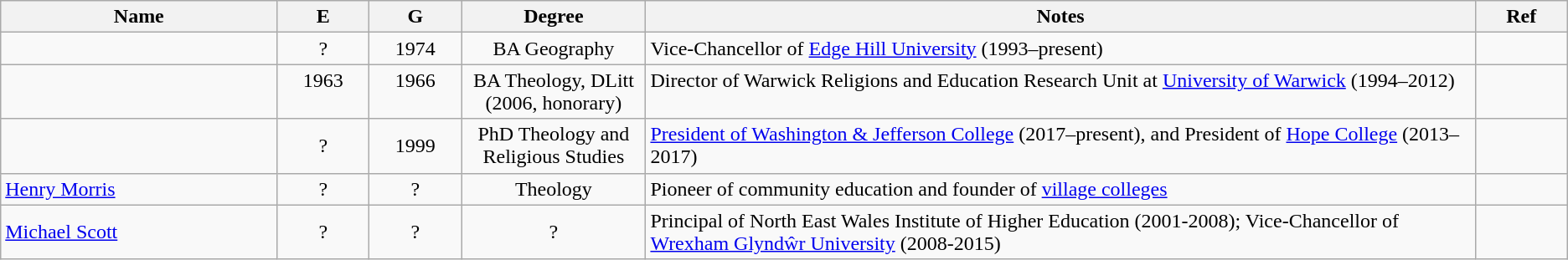<table class="wikitable sortable">
<tr>
<th scope="column" width="15%">Name</th>
<th scope="column" width="5%" class="unsortable">E</th>
<th scope="column" width="5%" class="unsortable">G</th>
<th scope="column" width="10%" class="unsortable">Degree</th>
<th scope="column" width="45%" class="unsortable">Notes</th>
<th scope="column" width="5%" class="unsortable">Ref</th>
</tr>
<tr valign="top">
<td></td>
<td align="center">?</td>
<td align="center">1974</td>
<td align="center">BA Geography</td>
<td>Vice-Chancellor of <a href='#'>Edge Hill University</a> (1993–present)</td>
<td align="center"></td>
</tr>
<tr valign="top">
<td></td>
<td align="center">1963</td>
<td align="center">1966</td>
<td align="center">BA Theology, DLitt (2006, honorary)</td>
<td>Director of Warwick Religions and Education Research Unit at <a href='#'>University of Warwick</a> (1994–2012)</td>
<td align="center"></td>
</tr>
<tr>
<td></td>
<td align="center">?</td>
<td align="center">1999</td>
<td align="center">PhD Theology and Religious Studies</td>
<td><a href='#'>President of Washington & Jefferson College</a> (2017–present), and President of <a href='#'>Hope College</a> (2013–2017)</td>
<td align="center"></td>
</tr>
<tr>
<td><a href='#'>Henry Morris</a></td>
<td align="center">?</td>
<td align="center">?</td>
<td align="center">Theology</td>
<td>Pioneer of community education and founder of <a href='#'>village colleges</a></td>
<td align="center"></td>
</tr>
<tr>
<td><a href='#'>Michael Scott</a></td>
<td align="center">?</td>
<td align="center">?</td>
<td align="center">?</td>
<td>Principal of North East Wales Institute of Higher Education (2001-2008); Vice-Chancellor of <a href='#'>Wrexham Glyndŵr University</a> (2008-2015)</td>
<td align="center"></td>
</tr>
</table>
